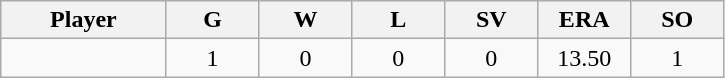<table class="wikitable sortable">
<tr>
<th bgcolor="#DDDDFF" width="16%">Player</th>
<th bgcolor="#DDDDFF" width="9%">G</th>
<th bgcolor="#DDDDFF" width="9%">W</th>
<th bgcolor="#DDDDFF" width="9%">L</th>
<th bgcolor="#DDDDFF" width="9%">SV</th>
<th bgcolor="#DDDDFF" width="9%">ERA</th>
<th bgcolor="#DDDDFF" width="9%">SO</th>
</tr>
<tr align="center">
<td></td>
<td>1</td>
<td>0</td>
<td>0</td>
<td>0</td>
<td>13.50</td>
<td>1</td>
</tr>
</table>
